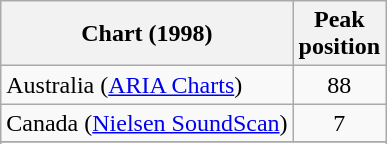<table class="wikitable sortable">
<tr>
<th>Chart (1998)</th>
<th>Peak<br>position</th>
</tr>
<tr>
<td>Australia (<a href='#'>ARIA Charts</a>)</td>
<td align="center">88</td>
</tr>
<tr>
<td>Canada (<a href='#'>Nielsen SoundScan</a>)</td>
<td align="center">7</td>
</tr>
<tr>
</tr>
<tr>
</tr>
<tr>
</tr>
<tr>
</tr>
<tr>
</tr>
<tr>
</tr>
</table>
